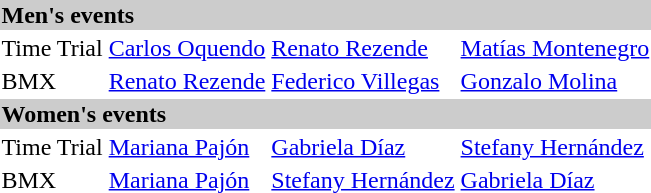<table>
<tr bgcolor="#cccccc">
<td colspan=4><strong>Men's events</strong></td>
</tr>
<tr>
<td>Time Trial</td>
<td><a href='#'>Carlos Oquendo</a><br></td>
<td><a href='#'>Renato Rezende</a><br></td>
<td><a href='#'>Matías Montenegro</a><br></td>
</tr>
<tr>
<td>BMX</td>
<td><a href='#'>Renato Rezende</a><br></td>
<td><a href='#'>Federico Villegas</a><br></td>
<td><a href='#'>Gonzalo Molina</a><br></td>
</tr>
<tr bgcolor="#cccccc">
<td colspan=4><strong>Women's events</strong></td>
</tr>
<tr>
<td>Time Trial</td>
<td><a href='#'>Mariana Pajón</a><br></td>
<td><a href='#'>Gabriela Díaz</a><br></td>
<td><a href='#'>Stefany Hernández</a><br></td>
</tr>
<tr>
<td>BMX</td>
<td><a href='#'>Mariana Pajón</a><br></td>
<td><a href='#'>Stefany Hernández</a><br></td>
<td><a href='#'>Gabriela Díaz</a><br></td>
</tr>
</table>
